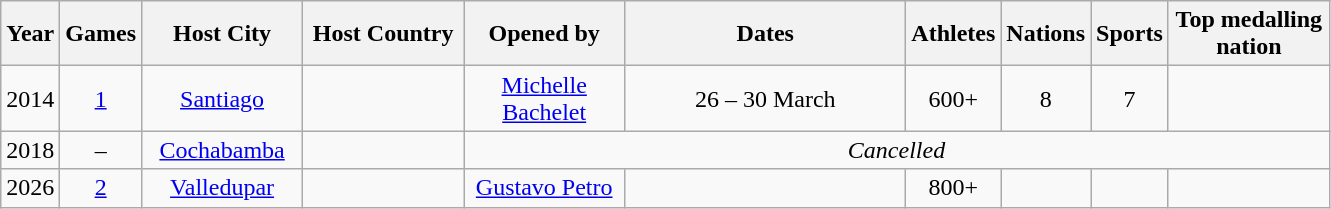<table class="wikitable" style="text-align:center">
<tr>
<th width=20>Year</th>
<th width=20>Games</th>
<th width=100>Host City</th>
<th width=100>Host Country</th>
<th width=100>Opened by</th>
<th width=180>Dates</th>
<th width=20>Athletes</th>
<th width=20>Nations</th>
<th width=20>Sports</th>
<th width=100>Top medalling<br>nation</th>
</tr>
<tr>
<td>2014</td>
<td><a href='#'>1</a></td>
<td><a href='#'>Santiago</a></td>
<td align="left"></td>
<td><a href='#'>Michelle Bachelet</a></td>
<td>26 – 30 March</td>
<td>600+</td>
<td>8</td>
<td>7</td>
<td align="left"></td>
</tr>
<tr>
<td>2018</td>
<td>–</td>
<td><a href='#'>Cochabamba</a></td>
<td align="left"></td>
<td colspan=6><em>Cancelled</em></td>
</tr>
<tr>
<td>2026</td>
<td><a href='#'>2</a></td>
<td><a href='#'>Valledupar</a></td>
<td align="left"></td>
<td><a href='#'>Gustavo Petro</a></td>
<td></td>
<td>800+</td>
<td></td>
<td></td>
<td></td>
</tr>
</table>
